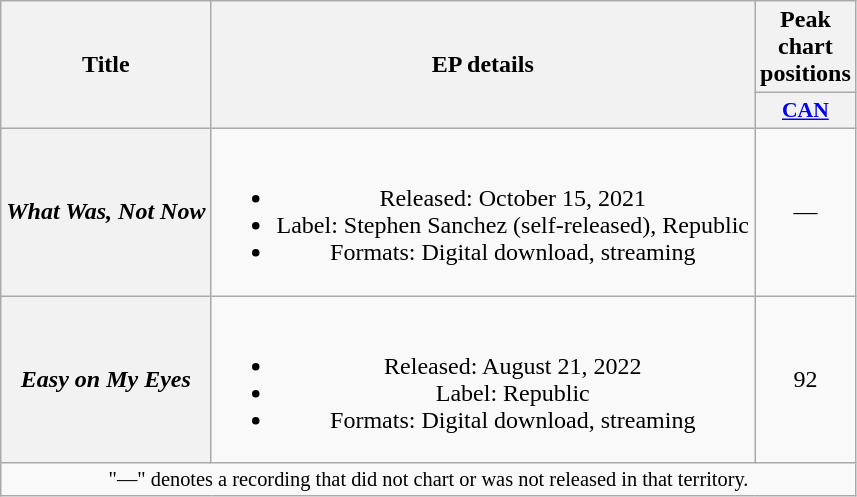<table class="wikitable plainrowheaders" style="text-align:center;">
<tr>
<th scope="col" rowspan="2">Title</th>
<th scope="col" rowspan="2">EP details</th>
<th scope="col" colspan="1">Peak chart positions</th>
</tr>
<tr>
<th scope="col" style="width:3em;font-size:90%;"><a href='#'>CAN</a><br></th>
</tr>
<tr>
<th scope="row"><em>What Was, Not Now</em></th>
<td><br><ul><li>Released: October 15, 2021</li><li>Label: Stephen Sanchez (self-released), Republic</li><li>Formats: Digital download, streaming</li></ul></td>
<td>—</td>
</tr>
<tr>
<th scope="row"><em>Easy on My Eyes</em></th>
<td><br><ul><li>Released: August 21, 2022</li><li>Label: Republic</li><li>Formats: Digital download, streaming</li></ul></td>
<td>92</td>
</tr>
<tr>
<td colspan="3" style="font-size:85%">"—" denotes a recording that did not chart or was not released in that territory.</td>
</tr>
</table>
